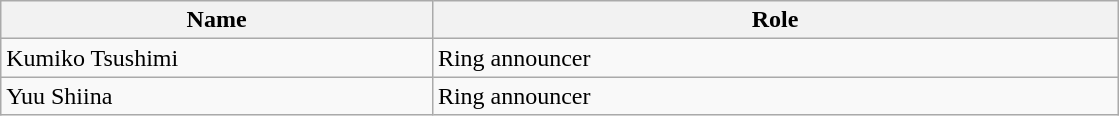<table class="wikitable sortable" align="left center" width="59%">
<tr>
<th width="17%">Name</th>
<th width="27%">Role</th>
</tr>
<tr>
<td>Kumiko Tsushimi</td>
<td>Ring announcer</td>
</tr>
<tr>
<td>Yuu Shiina</td>
<td>Ring announcer</td>
</tr>
</table>
